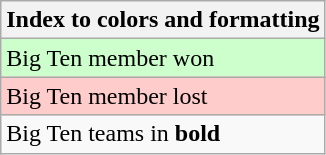<table class="wikitable">
<tr>
<th>Index to colors and formatting</th>
</tr>
<tr style="background:#cfc;">
<td>Big Ten member won</td>
</tr>
<tr style="background:#fcc;">
<td>Big Ten member lost</td>
</tr>
<tr>
<td>Big Ten teams in <strong>bold</strong></td>
</tr>
</table>
